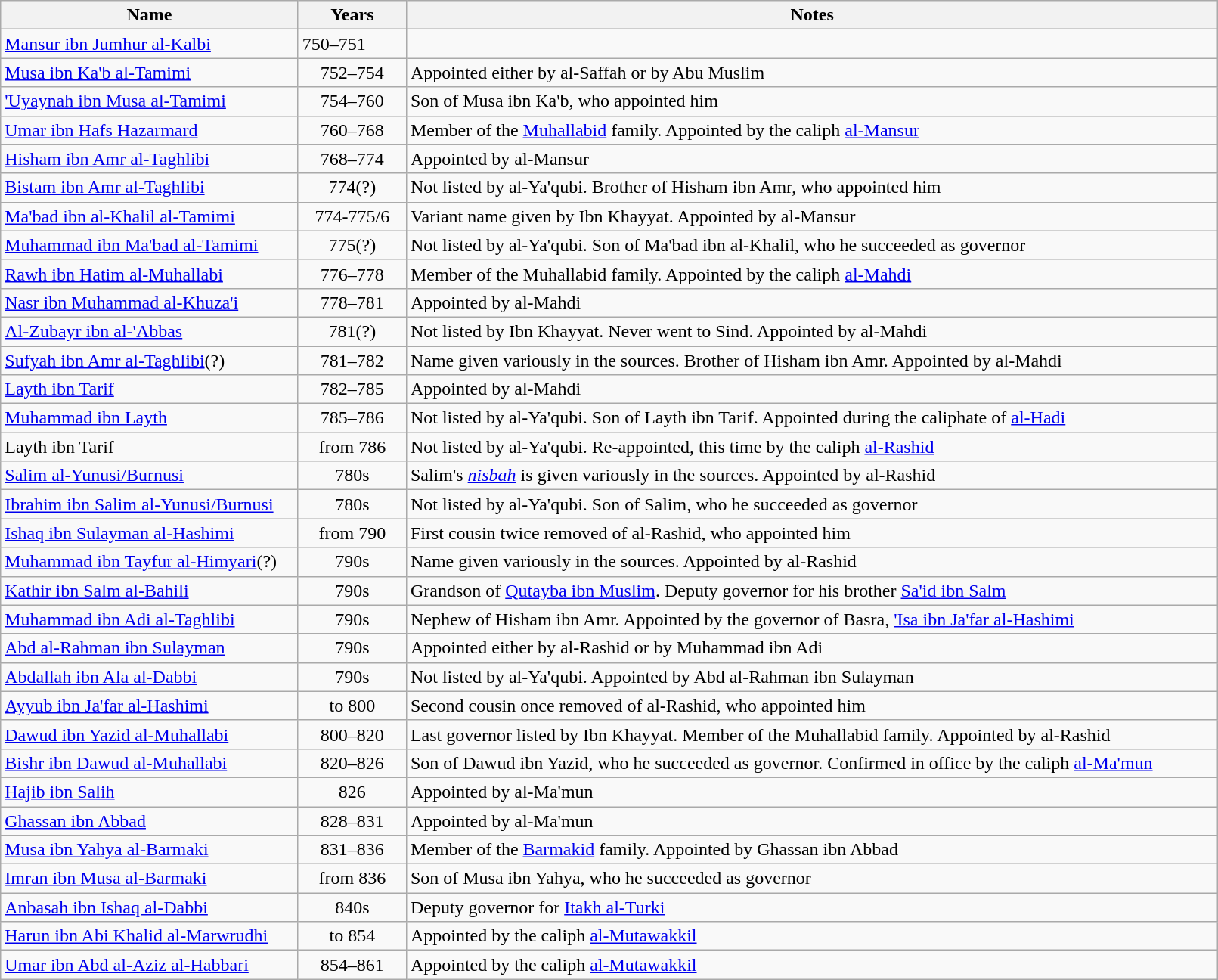<table width=85% class="wikitable">
<tr>
<th width=22%>Name</th>
<th width=8%>Years</th>
<th width=60%>Notes</th>
</tr>
<tr>
<td><a href='#'>Mansur ibn Jumhur al-Kalbi</a></td>
<td>750–751</td>
<td></td>
</tr>
<tr>
<td><a href='#'>Musa ibn Ka'b al-Tamimi</a></td>
<td align="center">752–754</td>
<td>Appointed either by al-Saffah or by Abu Muslim</td>
</tr>
<tr>
<td><a href='#'>'Uyaynah ibn Musa al-Tamimi</a></td>
<td align="center">754–760</td>
<td>Son of Musa ibn Ka'b, who appointed him</td>
</tr>
<tr>
<td><a href='#'>Umar ibn Hafs Hazarmard</a></td>
<td align="center">760–768</td>
<td>Member of the <a href='#'>Muhallabid</a> family. Appointed by the caliph <a href='#'>al-Mansur</a></td>
</tr>
<tr>
<td><a href='#'>Hisham ibn Amr al-Taghlibi</a></td>
<td align="center">768–774</td>
<td>Appointed by al-Mansur</td>
</tr>
<tr>
<td><a href='#'>Bistam ibn Amr al-Taghlibi</a></td>
<td align="center">774(?)</td>
<td>Not listed by al-Ya'qubi. Brother of Hisham ibn Amr, who appointed him</td>
</tr>
<tr>
<td><a href='#'>Ma'bad ibn al-Khalil al-Tamimi</a></td>
<td align="center">774-775/6</td>
<td>Variant name given by Ibn Khayyat. Appointed by al-Mansur</td>
</tr>
<tr>
<td><a href='#'>Muhammad ibn Ma'bad al-Tamimi</a></td>
<td align="center">775(?)</td>
<td>Not listed by al-Ya'qubi. Son of Ma'bad ibn al-Khalil, who he succeeded as governor</td>
</tr>
<tr>
<td><a href='#'>Rawh ibn Hatim al-Muhallabi</a></td>
<td align="center">776–778</td>
<td>Member of the Muhallabid family. Appointed by the caliph <a href='#'>al-Mahdi</a></td>
</tr>
<tr>
<td><a href='#'>Nasr ibn Muhammad al-Khuza'i</a></td>
<td align="center">778–781</td>
<td>Appointed by al-Mahdi</td>
</tr>
<tr>
<td><a href='#'>Al-Zubayr ibn al-'Abbas</a></td>
<td align="center">781(?)</td>
<td>Not listed by Ibn Khayyat. Never went to Sind. Appointed by al-Mahdi</td>
</tr>
<tr>
<td><a href='#'>Sufyah ibn Amr al-Taghlibi</a>(?)</td>
<td align="center">781–782</td>
<td>Name given variously in the sources. Brother of Hisham ibn Amr. Appointed by al-Mahdi</td>
</tr>
<tr>
<td><a href='#'>Layth ibn Tarif</a></td>
<td align="center">782–785</td>
<td>Appointed by al-Mahdi</td>
</tr>
<tr>
<td><a href='#'>Muhammad ibn Layth</a></td>
<td align="center">785–786</td>
<td>Not listed by al-Ya'qubi. Son of Layth ibn Tarif. Appointed during the caliphate of <a href='#'>al-Hadi</a></td>
</tr>
<tr>
<td>Layth ibn Tarif</td>
<td align="center">from 786</td>
<td>Not listed by al-Ya'qubi. Re-appointed, this time by the caliph <a href='#'>al-Rashid</a></td>
</tr>
<tr>
<td><a href='#'>Salim al-Yunusi/Burnusi</a></td>
<td align="center">780s</td>
<td>Salim's <em><a href='#'>nisbah</a></em> is given variously in the sources. Appointed by al-Rashid</td>
</tr>
<tr>
<td><a href='#'>Ibrahim ibn Salim al-Yunusi/Burnusi</a></td>
<td align="center">780s</td>
<td>Not listed by al-Ya'qubi. Son of Salim, who he succeeded as governor</td>
</tr>
<tr>
<td><a href='#'>Ishaq ibn Sulayman al-Hashimi</a></td>
<td align="center">from 790</td>
<td>First cousin twice removed of al-Rashid, who appointed him</td>
</tr>
<tr>
<td><a href='#'>Muhammad ibn Tayfur al-Himyari</a>(?)</td>
<td align="center">790s</td>
<td>Name given variously in the sources. Appointed by al-Rashid</td>
</tr>
<tr>
<td><a href='#'>Kathir ibn Salm al-Bahili</a></td>
<td align="center">790s</td>
<td>Grandson of <a href='#'>Qutayba ibn Muslim</a>. Deputy governor for his brother <a href='#'>Sa'id ibn Salm</a></td>
</tr>
<tr>
<td><a href='#'>Muhammad ibn Adi al-Taghlibi</a></td>
<td align="center">790s</td>
<td>Nephew of Hisham ibn Amr. Appointed by the governor of Basra, <a href='#'>'Isa ibn Ja'far al-Hashimi</a></td>
</tr>
<tr>
<td><a href='#'>Abd al-Rahman ibn Sulayman</a></td>
<td align="center">790s</td>
<td>Appointed either by al-Rashid or by Muhammad ibn Adi</td>
</tr>
<tr>
<td><a href='#'>Abdallah ibn Ala al-Dabbi</a></td>
<td align="center">790s</td>
<td>Not listed by al-Ya'qubi. Appointed by Abd al-Rahman ibn Sulayman</td>
</tr>
<tr>
<td><a href='#'>Ayyub ibn Ja'far al-Hashimi</a></td>
<td align="center">to 800</td>
<td>Second cousin once removed of al-Rashid, who appointed him</td>
</tr>
<tr>
<td><a href='#'>Dawud ibn Yazid al-Muhallabi</a></td>
<td align="center">800–820</td>
<td>Last governor listed by Ibn Khayyat. Member of the Muhallabid family. Appointed by al-Rashid</td>
</tr>
<tr>
<td><a href='#'>Bishr ibn Dawud al-Muhallabi</a></td>
<td align="center">820–826</td>
<td>Son of Dawud ibn Yazid, who he succeeded as governor. Confirmed in office by the caliph <a href='#'>al-Ma'mun</a></td>
</tr>
<tr>
<td><a href='#'>Hajib ibn Salih</a></td>
<td align="center">826</td>
<td>Appointed by al-Ma'mun</td>
</tr>
<tr>
<td><a href='#'>Ghassan ibn Abbad</a></td>
<td align="center">828–831</td>
<td>Appointed by al-Ma'mun</td>
</tr>
<tr>
<td><a href='#'>Musa ibn Yahya al-Barmaki</a></td>
<td align="center">831–836</td>
<td>Member of the <a href='#'>Barmakid</a> family. Appointed by Ghassan ibn Abbad</td>
</tr>
<tr>
<td><a href='#'>Imran ibn Musa al-Barmaki</a></td>
<td align="center">from 836</td>
<td>Son of Musa ibn Yahya, who he succeeded as governor</td>
</tr>
<tr>
<td><a href='#'>Anbasah ibn Ishaq al-Dabbi</a></td>
<td align="center">840s</td>
<td>Deputy governor for <a href='#'>Itakh al-Turki</a></td>
</tr>
<tr>
<td><a href='#'>Harun ibn Abi Khalid al-Marwrudhi</a></td>
<td align="center">to 854</td>
<td>Appointed by the caliph <a href='#'>al-Mutawakkil</a></td>
</tr>
<tr>
<td><a href='#'>Umar ibn Abd al-Aziz al-Habbari</a></td>
<td align="center">854–861 <br></td>
<td>Appointed by the caliph <a href='#'>al-Mutawakkil</a></td>
</tr>
</table>
